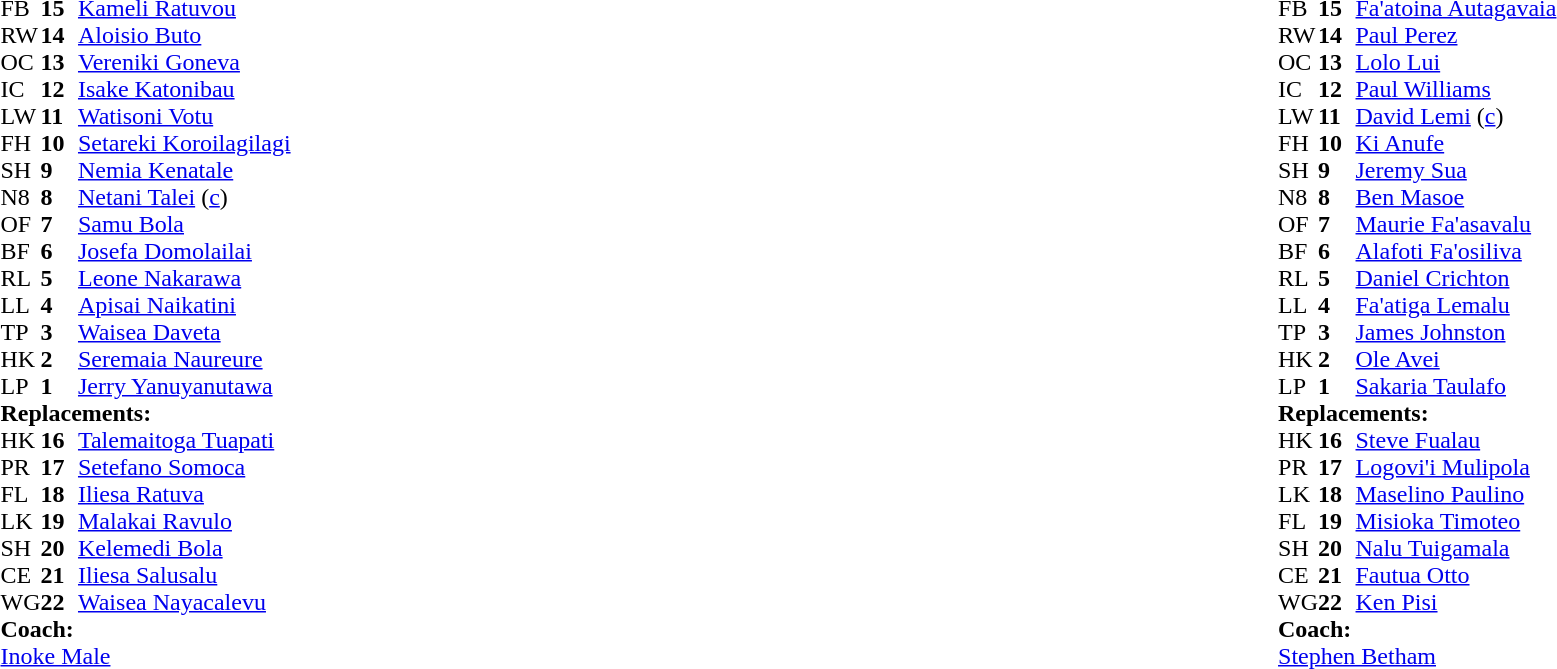<table width="100%">
<tr>
<td valign="top" width="50%"><br><table style="font-size: 100%" cellspacing="0" cellpadding="0">
<tr>
<th width="25"></th>
<th width="25"></th>
</tr>
<tr>
<td>FB</td>
<td><strong>15</strong></td>
<td><a href='#'>Kameli Ratuvou</a></td>
</tr>
<tr>
<td>RW</td>
<td><strong>14</strong></td>
<td><a href='#'>Aloisio Buto</a></td>
<td></td>
</tr>
<tr>
<td>OC</td>
<td><strong>13</strong></td>
<td><a href='#'>Vereniki Goneva</a></td>
<td></td>
</tr>
<tr>
<td>IC</td>
<td><strong>12</strong></td>
<td><a href='#'>Isake Katonibau</a></td>
</tr>
<tr>
<td>LW</td>
<td><strong>11</strong></td>
<td><a href='#'>Watisoni Votu</a></td>
</tr>
<tr>
<td>FH</td>
<td><strong>10</strong></td>
<td><a href='#'>Setareki Koroilagilagi</a></td>
</tr>
<tr>
<td>SH</td>
<td><strong>9</strong></td>
<td><a href='#'>Nemia Kenatale</a></td>
<td></td>
</tr>
<tr>
<td>N8</td>
<td><strong>8</strong></td>
<td><a href='#'>Netani Talei</a> (<a href='#'>c</a>)</td>
</tr>
<tr>
<td>OF</td>
<td><strong>7</strong></td>
<td><a href='#'>Samu Bola</a></td>
</tr>
<tr>
<td>BF</td>
<td><strong>6</strong></td>
<td><a href='#'>Josefa Domolailai</a></td>
<td></td>
</tr>
<tr>
<td>RL</td>
<td><strong>5</strong></td>
<td><a href='#'>Leone Nakarawa</a></td>
</tr>
<tr>
<td>LL</td>
<td><strong>4</strong></td>
<td><a href='#'>Apisai Naikatini</a></td>
<td></td>
</tr>
<tr>
<td>TP</td>
<td><strong>3</strong></td>
<td><a href='#'>Waisea Daveta</a></td>
</tr>
<tr>
<td>HK</td>
<td><strong>2</strong></td>
<td><a href='#'>Seremaia Naureure</a></td>
<td></td>
</tr>
<tr>
<td>LP</td>
<td><strong>1</strong></td>
<td><a href='#'>Jerry Yanuyanutawa</a></td>
<td></td>
</tr>
<tr>
<td colspan=3><strong>Replacements:</strong></td>
</tr>
<tr>
<td>HK</td>
<td><strong>16</strong></td>
<td><a href='#'>Talemaitoga Tuapati</a></td>
<td></td>
</tr>
<tr>
<td>PR</td>
<td><strong>17</strong></td>
<td><a href='#'>Setefano Somoca</a></td>
<td></td>
</tr>
<tr>
<td>FL</td>
<td><strong>18</strong></td>
<td><a href='#'>Iliesa Ratuva</a></td>
<td></td>
</tr>
<tr>
<td>LK</td>
<td><strong>19</strong></td>
<td><a href='#'>Malakai Ravulo</a></td>
<td></td>
</tr>
<tr>
<td>SH</td>
<td><strong>20</strong></td>
<td><a href='#'>Kelemedi Bola</a></td>
<td></td>
</tr>
<tr>
<td>CE</td>
<td><strong>21</strong></td>
<td><a href='#'>Iliesa Salusalu</a></td>
<td></td>
</tr>
<tr>
<td>WG</td>
<td><strong>22</strong></td>
<td><a href='#'>Waisea Nayacalevu</a></td>
<td></td>
</tr>
<tr>
<td colspan=3><strong>Coach:</strong></td>
</tr>
<tr>
<td colspan="4"> <a href='#'>Inoke Male</a></td>
</tr>
</table>
</td>
<td valign="top" width="50%"><br><table style="font-size: 100%" cellspacing="0" cellpadding="0" align="center">
<tr>
<th width="25"></th>
<th width="25"></th>
</tr>
<tr>
<td>FB</td>
<td><strong>15</strong></td>
<td><a href='#'>Fa'atoina Autagavaia</a></td>
</tr>
<tr>
<td>RW</td>
<td><strong>14</strong></td>
<td><a href='#'>Paul Perez</a></td>
<td></td>
</tr>
<tr>
<td>OC</td>
<td><strong>13</strong></td>
<td><a href='#'>Lolo Lui</a></td>
</tr>
<tr>
<td>IC</td>
<td><strong>12</strong></td>
<td><a href='#'>Paul Williams</a></td>
<td></td>
</tr>
<tr>
<td>LW</td>
<td><strong>11</strong></td>
<td><a href='#'>David Lemi</a> (<a href='#'>c</a>)</td>
</tr>
<tr>
<td>FH</td>
<td><strong>10</strong></td>
<td><a href='#'>Ki Anufe</a></td>
</tr>
<tr>
<td>SH</td>
<td><strong>9</strong></td>
<td><a href='#'>Jeremy Sua</a></td>
<td></td>
</tr>
<tr>
<td>N8</td>
<td><strong>8</strong></td>
<td><a href='#'>Ben Masoe</a></td>
</tr>
<tr>
<td>OF</td>
<td><strong>7</strong></td>
<td><a href='#'>Maurie Fa'asavalu</a></td>
<td></td>
</tr>
<tr>
<td>BF</td>
<td><strong>6</strong></td>
<td><a href='#'>Alafoti Fa'osiliva</a></td>
</tr>
<tr>
<td>RL</td>
<td><strong>5</strong></td>
<td><a href='#'>Daniel Crichton</a></td>
<td></td>
</tr>
<tr>
<td>LL</td>
<td><strong>4</strong></td>
<td><a href='#'>Fa'atiga Lemalu</a></td>
</tr>
<tr>
<td>TP</td>
<td><strong>3</strong></td>
<td><a href='#'>James Johnston</a></td>
<td></td>
</tr>
<tr>
<td>HK</td>
<td><strong>2</strong></td>
<td><a href='#'>Ole Avei</a></td>
<td></td>
</tr>
<tr>
<td>LP</td>
<td><strong>1</strong></td>
<td><a href='#'>Sakaria Taulafo</a></td>
</tr>
<tr>
<td colspan=3><strong>Replacements:</strong></td>
</tr>
<tr>
<td>HK</td>
<td><strong>16</strong></td>
<td><a href='#'>Steve Fualau</a></td>
<td></td>
</tr>
<tr>
<td>PR</td>
<td><strong>17</strong></td>
<td><a href='#'>Logovi'i Mulipola</a></td>
<td></td>
</tr>
<tr>
<td>LK</td>
<td><strong>18</strong></td>
<td><a href='#'>Maselino Paulino</a></td>
<td> </td>
</tr>
<tr>
<td>FL</td>
<td><strong>19</strong></td>
<td><a href='#'>Misioka Timoteo</a></td>
<td></td>
</tr>
<tr>
<td>SH</td>
<td><strong>20</strong></td>
<td><a href='#'>Nalu Tuigamala</a></td>
<td></td>
</tr>
<tr>
<td>CE</td>
<td><strong>21</strong></td>
<td><a href='#'>Fautua Otto</a></td>
<td></td>
</tr>
<tr>
<td>WG</td>
<td><strong>22</strong></td>
<td><a href='#'>Ken Pisi</a></td>
<td></td>
</tr>
<tr>
<td colspan=3><strong>Coach:</strong></td>
</tr>
<tr>
<td colspan="4"> <a href='#'>Stephen Betham</a></td>
</tr>
</table>
</td>
</tr>
</table>
